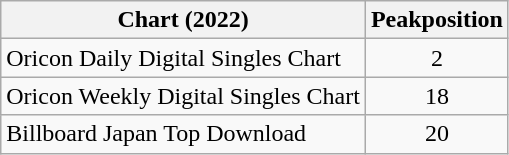<table class="wikitable">
<tr>
<th>Chart (2022)</th>
<th>Peakposition</th>
</tr>
<tr>
<td>Oricon Daily Digital Singles Chart</td>
<td style="text-align:center;">2</td>
</tr>
<tr>
<td>Oricon Weekly Digital Singles Chart</td>
<td style="text-align:center;">18</td>
</tr>
<tr>
<td>Billboard Japan Top Download</td>
<td style="text-align:center;">20</td>
</tr>
</table>
